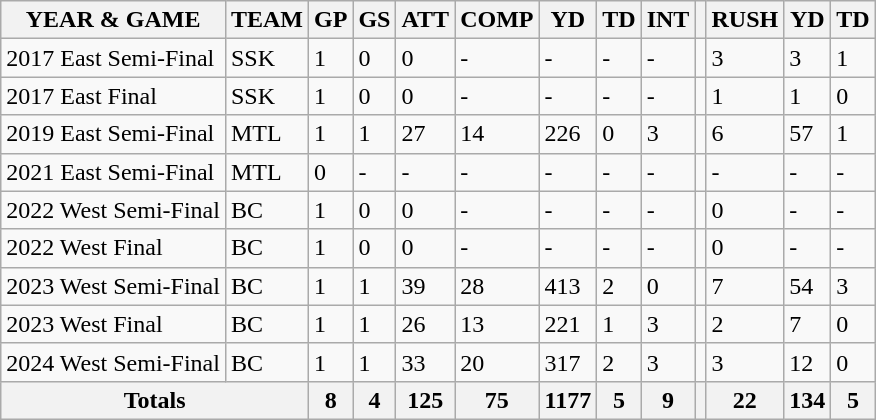<table class="wikitable">
<tr>
<th>YEAR & GAME</th>
<th>TEAM</th>
<th>GP</th>
<th>GS</th>
<th>ATT</th>
<th>COMP</th>
<th>YD</th>
<th>TD</th>
<th>INT</th>
<th></th>
<th>RUSH</th>
<th>YD</th>
<th>TD</th>
</tr>
<tr>
<td>2017 East Semi-Final</td>
<td>SSK</td>
<td>1</td>
<td>0</td>
<td>0</td>
<td>-</td>
<td>-</td>
<td>-</td>
<td>-</td>
<td></td>
<td>3</td>
<td>3</td>
<td>1</td>
</tr>
<tr>
<td>2017 East Final</td>
<td>SSK</td>
<td>1</td>
<td>0</td>
<td>0</td>
<td>-</td>
<td>-</td>
<td>-</td>
<td>-</td>
<td></td>
<td>1</td>
<td>1</td>
<td>0</td>
</tr>
<tr>
<td>2019 East Semi-Final</td>
<td>MTL</td>
<td>1</td>
<td>1</td>
<td>27</td>
<td>14</td>
<td>226</td>
<td>0</td>
<td>3</td>
<td></td>
<td>6</td>
<td>57</td>
<td>1</td>
</tr>
<tr>
<td>2021 East Semi-Final</td>
<td>MTL</td>
<td>0</td>
<td>-</td>
<td>-</td>
<td>-</td>
<td>-</td>
<td>-</td>
<td>-</td>
<td></td>
<td>-</td>
<td>-</td>
<td>-</td>
</tr>
<tr>
<td>2022 West Semi-Final</td>
<td>BC</td>
<td>1</td>
<td>0</td>
<td>0</td>
<td>-</td>
<td>-</td>
<td>-</td>
<td>-</td>
<td></td>
<td>0</td>
<td>-</td>
<td>-</td>
</tr>
<tr>
<td>2022 West Final</td>
<td>BC</td>
<td>1</td>
<td>0</td>
<td>0</td>
<td>-</td>
<td>-</td>
<td>-</td>
<td>-</td>
<td></td>
<td>0</td>
<td>-</td>
<td>-</td>
</tr>
<tr>
<td>2023 West Semi-Final</td>
<td>BC</td>
<td>1</td>
<td>1</td>
<td>39</td>
<td>28</td>
<td>413</td>
<td>2</td>
<td>0</td>
<td></td>
<td>7</td>
<td>54</td>
<td>3</td>
</tr>
<tr>
<td>2023 West Final</td>
<td>BC</td>
<td>1</td>
<td>1</td>
<td>26</td>
<td>13</td>
<td>221</td>
<td>1</td>
<td>3</td>
<td></td>
<td>2</td>
<td>7</td>
<td>0</td>
</tr>
<tr>
<td>2024 West Semi-Final</td>
<td>BC</td>
<td>1</td>
<td>1</td>
<td>33</td>
<td>20</td>
<td>317</td>
<td>2</td>
<td>3</td>
<td></td>
<td>3</td>
<td>12</td>
<td>0</td>
</tr>
<tr>
<th colspan="2">Totals</th>
<th>8</th>
<th>4</th>
<th>125</th>
<th>75</th>
<th>1177</th>
<th>5</th>
<th>9</th>
<th></th>
<th>22</th>
<th>134</th>
<th>5</th>
</tr>
</table>
